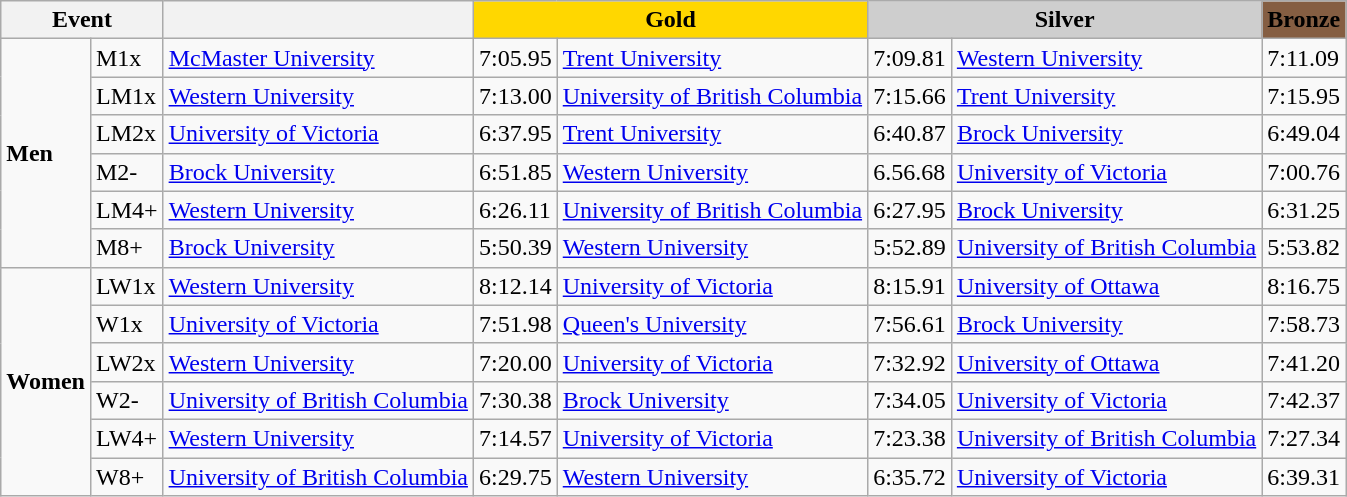<table class="wikitable mw-collapsible mw-collapsed">
<tr>
<th colspan="2">Event</th>
<th></th>
<th colspan="2" style="background:#FFD700;">Gold</th>
<th colspan="2" style="background:#CECECE;">Silver</th>
<th colspan="2" style="background:#855E42;">Bronze</th>
</tr>
<tr>
<td rowspan="6"><strong>Men</strong></td>
<td>M1x</td>
<td><a href='#'>McMaster University</a></td>
<td>7:05.95</td>
<td><a href='#'>Trent University</a></td>
<td>7:09.81</td>
<td><a href='#'>Western  University</a></td>
<td>7:11.09</td>
</tr>
<tr>
<td>LM1x</td>
<td><a href='#'>Western University</a></td>
<td>7:13.00</td>
<td><a href='#'>University of British Columbia</a></td>
<td>7:15.66</td>
<td><a href='#'>Trent University</a></td>
<td>7:15.95</td>
</tr>
<tr>
<td>LM2x</td>
<td><a href='#'>University of Victoria</a></td>
<td>6:37.95</td>
<td><a href='#'>Trent University</a></td>
<td>6:40.87</td>
<td><a href='#'>Brock University</a></td>
<td>6:49.04</td>
</tr>
<tr>
<td>M2-</td>
<td><a href='#'>Brock University</a></td>
<td>6:51.85</td>
<td><a href='#'>Western University</a></td>
<td>6.56.68</td>
<td><a href='#'>University of Victoria</a></td>
<td>7:00.76</td>
</tr>
<tr>
<td>LM4+</td>
<td><a href='#'>Western University</a></td>
<td>6:26.11</td>
<td><a href='#'>University of British Columbia</a></td>
<td>6:27.95</td>
<td><a href='#'>Brock University</a></td>
<td>6:31.25</td>
</tr>
<tr>
<td>M8+</td>
<td><a href='#'>Brock University</a></td>
<td>5:50.39</td>
<td><a href='#'>Western University</a></td>
<td>5:52.89</td>
<td><a href='#'>University of British Columbia</a></td>
<td>5:53.82</td>
</tr>
<tr>
<td rowspan="6"><strong>Women</strong></td>
<td>LW1x</td>
<td><a href='#'>Western University</a></td>
<td>8:12.14</td>
<td><a href='#'>University of Victoria</a></td>
<td>8:15.91</td>
<td><a href='#'>University of Ottawa</a></td>
<td>8:16.75</td>
</tr>
<tr>
<td>W1x</td>
<td><a href='#'>University of Victoria</a></td>
<td>7:51.98</td>
<td><a href='#'>Queen's University</a></td>
<td>7:56.61</td>
<td><a href='#'>Brock University</a></td>
<td>7:58.73</td>
</tr>
<tr>
<td>LW2x</td>
<td><a href='#'>Western University</a></td>
<td>7:20.00</td>
<td><a href='#'>University of Victoria</a></td>
<td>7:32.92</td>
<td><a href='#'>University of Ottawa</a></td>
<td>7:41.20</td>
</tr>
<tr>
<td>W2-</td>
<td><a href='#'>University of British Columbia</a></td>
<td>7:30.38</td>
<td><a href='#'>Brock University</a></td>
<td>7:34.05</td>
<td><a href='#'>University of Victoria</a></td>
<td>7:42.37</td>
</tr>
<tr>
<td>LW4+</td>
<td><a href='#'>Western University</a></td>
<td>7:14.57</td>
<td><a href='#'>University of Victoria</a></td>
<td>7:23.38</td>
<td><a href='#'>University of British Columbia</a></td>
<td>7:27.34</td>
</tr>
<tr>
<td>W8+</td>
<td><a href='#'>University of British Columbia</a></td>
<td>6:29.75</td>
<td><a href='#'>Western University</a></td>
<td>6:35.72</td>
<td><a href='#'>University of Victoria</a></td>
<td>6:39.31</td>
</tr>
</table>
